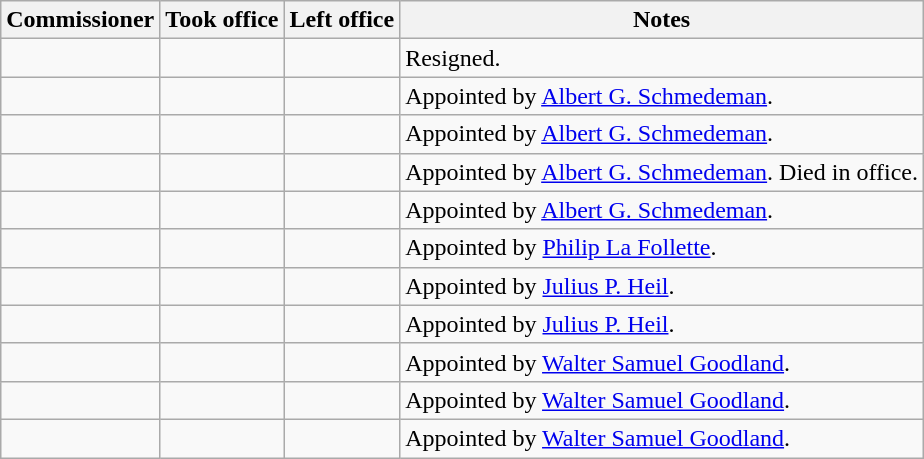<table class="wikitable sortable" style="text-align:right;">
<tr>
<th>Commissioner</th>
<th>Took office</th>
<th>Left office</th>
<th>Notes</th>
</tr>
<tr>
<td align="left"></td>
<td></td>
<td></td>
<td align="left">Resigned.</td>
</tr>
<tr>
<td align="left"></td>
<td></td>
<td></td>
<td align="left">Appointed by <a href='#'>Albert G. Schmedeman</a>.</td>
</tr>
<tr>
<td align="left"></td>
<td></td>
<td></td>
<td align="left">Appointed by <a href='#'>Albert G. Schmedeman</a>.</td>
</tr>
<tr>
<td align="left"></td>
<td></td>
<td></td>
<td align="left">Appointed by <a href='#'>Albert G. Schmedeman</a>. Died in office.</td>
</tr>
<tr>
<td align="left"></td>
<td></td>
<td></td>
<td align="left">Appointed by <a href='#'>Albert G. Schmedeman</a>.</td>
</tr>
<tr>
<td align="left"></td>
<td></td>
<td></td>
<td align="left">Appointed by <a href='#'>Philip La Follette</a>.</td>
</tr>
<tr>
<td align="left"></td>
<td></td>
<td></td>
<td align="left">Appointed by <a href='#'>Julius P. Heil</a>.</td>
</tr>
<tr>
<td align="left"></td>
<td></td>
<td></td>
<td align="left">Appointed by <a href='#'>Julius P. Heil</a>.</td>
</tr>
<tr>
<td align="left"></td>
<td></td>
<td></td>
<td align="left">Appointed by <a href='#'>Walter Samuel Goodland</a>.</td>
</tr>
<tr>
<td align="left"></td>
<td></td>
<td></td>
<td align="left">Appointed by <a href='#'>Walter Samuel Goodland</a>.</td>
</tr>
<tr>
<td align="left"></td>
<td></td>
<td></td>
<td align="left">Appointed by <a href='#'>Walter Samuel Goodland</a>.</td>
</tr>
</table>
